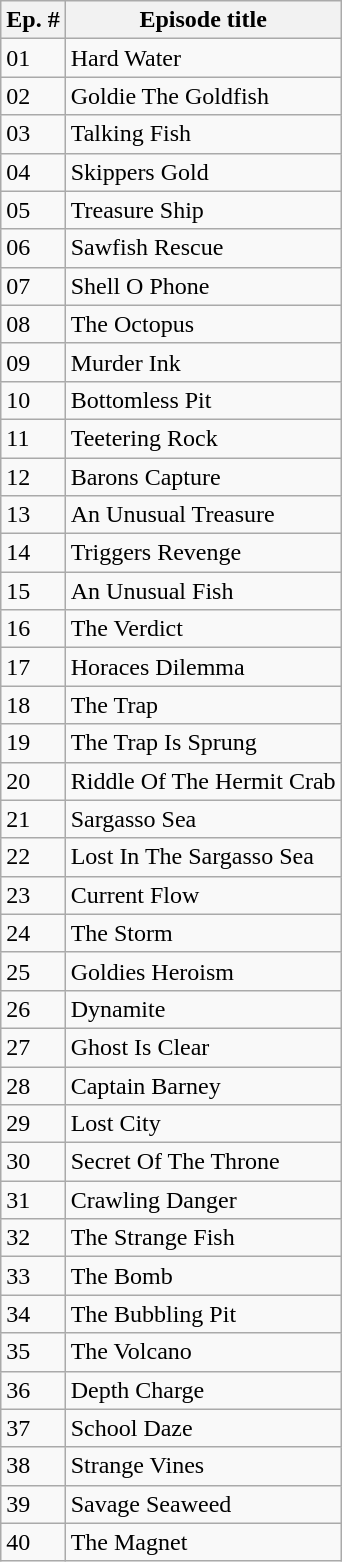<table class="wikitable">
<tr>
<th>Ep. #</th>
<th>Episode title</th>
</tr>
<tr>
<td>01</td>
<td>Hard Water</td>
</tr>
<tr>
<td>02</td>
<td>Goldie The Goldfish</td>
</tr>
<tr>
<td>03</td>
<td>Talking Fish</td>
</tr>
<tr>
<td>04</td>
<td>Skippers Gold</td>
</tr>
<tr>
<td>05</td>
<td>Treasure Ship</td>
</tr>
<tr>
<td>06</td>
<td>Sawfish Rescue</td>
</tr>
<tr>
<td>07</td>
<td>Shell O Phone</td>
</tr>
<tr>
<td>08</td>
<td>The Octopus</td>
</tr>
<tr>
<td>09</td>
<td>Murder Ink</td>
</tr>
<tr>
<td>10</td>
<td>Bottomless Pit</td>
</tr>
<tr>
<td>11</td>
<td>Teetering Rock</td>
</tr>
<tr>
<td>12</td>
<td>Barons Capture</td>
</tr>
<tr>
<td>13</td>
<td>An Unusual Treasure</td>
</tr>
<tr>
<td>14</td>
<td>Triggers Revenge</td>
</tr>
<tr>
<td>15</td>
<td>An Unusual Fish</td>
</tr>
<tr>
<td>16</td>
<td>The Verdict</td>
</tr>
<tr>
<td>17</td>
<td>Horaces Dilemma</td>
</tr>
<tr>
<td>18</td>
<td>The Trap</td>
</tr>
<tr>
<td>19</td>
<td>The Trap Is Sprung</td>
</tr>
<tr>
<td>20</td>
<td>Riddle Of The Hermit Crab</td>
</tr>
<tr>
<td>21</td>
<td>Sargasso Sea</td>
</tr>
<tr>
<td>22</td>
<td>Lost In The Sargasso Sea</td>
</tr>
<tr>
<td>23</td>
<td>Current Flow</td>
</tr>
<tr>
<td>24</td>
<td>The Storm</td>
</tr>
<tr>
<td>25</td>
<td>Goldies Heroism</td>
</tr>
<tr>
<td>26</td>
<td>Dynamite</td>
</tr>
<tr>
<td>27</td>
<td>Ghost Is Clear</td>
</tr>
<tr>
<td>28</td>
<td>Captain Barney</td>
</tr>
<tr>
<td>29</td>
<td>Lost City</td>
</tr>
<tr>
<td>30</td>
<td>Secret Of The Throne</td>
</tr>
<tr>
<td>31</td>
<td>Crawling Danger</td>
</tr>
<tr>
<td>32</td>
<td>The Strange Fish</td>
</tr>
<tr>
<td>33</td>
<td>The Bomb</td>
</tr>
<tr>
<td>34</td>
<td>The Bubbling Pit</td>
</tr>
<tr>
<td>35</td>
<td>The Volcano</td>
</tr>
<tr>
<td>36</td>
<td>Depth Charge</td>
</tr>
<tr>
<td>37</td>
<td>School Daze</td>
</tr>
<tr>
<td>38</td>
<td>Strange Vines</td>
</tr>
<tr>
<td>39</td>
<td>Savage Seaweed</td>
</tr>
<tr>
<td>40</td>
<td>The Magnet</td>
</tr>
</table>
